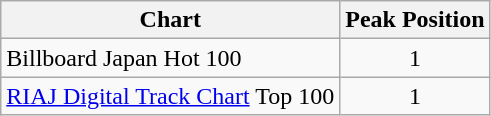<table class="wikitable">
<tr>
<th>Chart</th>
<th>Peak Position</th>
</tr>
<tr>
<td>Billboard Japan Hot 100</td>
<td align="center">1</td>
</tr>
<tr>
<td><a href='#'>RIAJ Digital Track Chart</a> Top 100</td>
<td align="center">1</td>
</tr>
</table>
